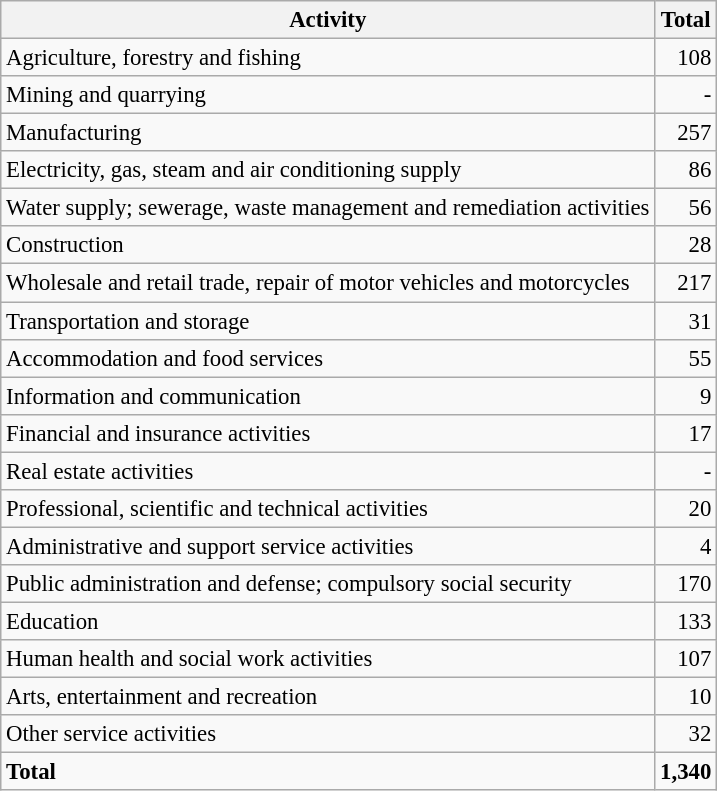<table class="wikitable sortable" style="font-size:95%;">
<tr>
<th>Activity</th>
<th>Total</th>
</tr>
<tr>
<td>Agriculture, forestry and fishing</td>
<td align="right">108</td>
</tr>
<tr>
<td>Mining and quarrying</td>
<td align="right">-</td>
</tr>
<tr>
<td>Manufacturing</td>
<td align="right">257</td>
</tr>
<tr>
<td>Electricity, gas, steam and air conditioning supply</td>
<td align="right">86</td>
</tr>
<tr>
<td>Water supply; sewerage, waste management and remediation activities</td>
<td align="right">56</td>
</tr>
<tr>
<td>Construction</td>
<td align="right">28</td>
</tr>
<tr>
<td>Wholesale and retail trade, repair of motor vehicles and motorcycles</td>
<td align="right">217</td>
</tr>
<tr>
<td>Transportation and storage</td>
<td align="right">31</td>
</tr>
<tr>
<td>Accommodation and food services</td>
<td align="right">55</td>
</tr>
<tr>
<td>Information and communication</td>
<td align="right">9</td>
</tr>
<tr>
<td>Financial and insurance activities</td>
<td align="right">17</td>
</tr>
<tr>
<td>Real estate activities</td>
<td align="right">-</td>
</tr>
<tr>
<td>Professional, scientific and technical activities</td>
<td align="right">20</td>
</tr>
<tr>
<td>Administrative and support service activities</td>
<td align="right">4</td>
</tr>
<tr>
<td>Public administration and defense; compulsory social security</td>
<td align="right">170</td>
</tr>
<tr>
<td>Education</td>
<td align="right">133</td>
</tr>
<tr>
<td>Human health and social work activities</td>
<td align="right">107</td>
</tr>
<tr>
<td>Arts, entertainment and recreation</td>
<td align="right">10</td>
</tr>
<tr>
<td>Other service activities</td>
<td align="right">32</td>
</tr>
<tr class="sortbottom">
<td><strong>Total</strong></td>
<td align="right"><strong>1,340</strong></td>
</tr>
</table>
